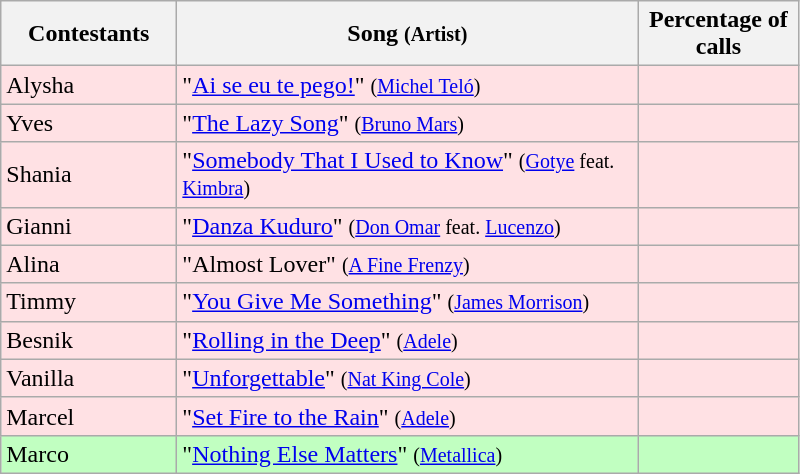<table class="wikitable">
<tr ">
<th style="width:110px;">Contestants</th>
<th style="width:300px;">Song <small>(Artist)</small></th>
<th style="width:100px;">Percentage of calls</th>
</tr>
<tr bgcolor="#FFE1E4">
<td align="left">Alysha</td>
<td align="left">"<a href='#'>Ai se eu te pego!</a>" <small> (<a href='#'>Michel Teló</a>)</small></td>
<td style="text-align:center;"></td>
</tr>
<tr bgcolor="#FFE1E4">
<td align="left">Yves</td>
<td align="left">"<a href='#'>The Lazy Song</a>" <small>(<a href='#'>Bruno Mars</a>)</small></td>
<td style="text-align:center;"></td>
</tr>
<tr bgcolor="#FFE1E4">
<td align="left">Shania</td>
<td align="left">"<a href='#'>Somebody That I Used to Know</a>" <small>(<a href='#'>Gotye</a> feat. <a href='#'>Kimbra</a>)</small></td>
<td style="text-align:center;"></td>
</tr>
<tr bgcolor="#FFE1E4">
<td align="left">Gianni</td>
<td align="left">"<a href='#'>Danza Kuduro</a>" <small>(<a href='#'>Don Omar</a> feat. <a href='#'>Lucenzo</a>)</small></td>
<td style="text-align:center;"></td>
</tr>
<tr bgcolor="#FFE1E4">
<td align="left">Alina</td>
<td align="left">"Almost Lover" <small>(<a href='#'>A Fine Frenzy</a>)</small></td>
<td style="text-align:center;"></td>
</tr>
<tr bgcolor="#FFE1E4">
<td align="left">Timmy</td>
<td align="left">"<a href='#'>You Give Me Something</a>" <small>(<a href='#'>James Morrison</a>)</small></td>
<td style="text-align:center;"></td>
</tr>
<tr bgcolor="#FFE1E4">
<td align="left">Besnik</td>
<td align="left">"<a href='#'>Rolling in the Deep</a>" <small>(<a href='#'>Adele</a>)</small></td>
<td style="text-align:center;"></td>
</tr>
<tr bgcolor="#FFE1E4">
<td align="left">Vanilla</td>
<td align="left">"<a href='#'>Unforgettable</a>" <small>(<a href='#'>Nat King Cole</a>)</small></td>
<td style="text-align:center;"></td>
</tr>
<tr bgcolor="#FFE1E4">
<td align="left">Marcel</td>
<td align="left">"<a href='#'>Set Fire to the Rain</a>" <small>(<a href='#'>Adele</a>)</small></td>
<td style="text-align:center;"></td>
</tr>
<tr bgcolor="#C1FFC1">
<td align="left">Marco</td>
<td align="left">"<a href='#'>Nothing Else Matters</a>" <small>(<a href='#'>Metallica</a>)</small></td>
<td style="text-align:center;"></td>
</tr>
</table>
